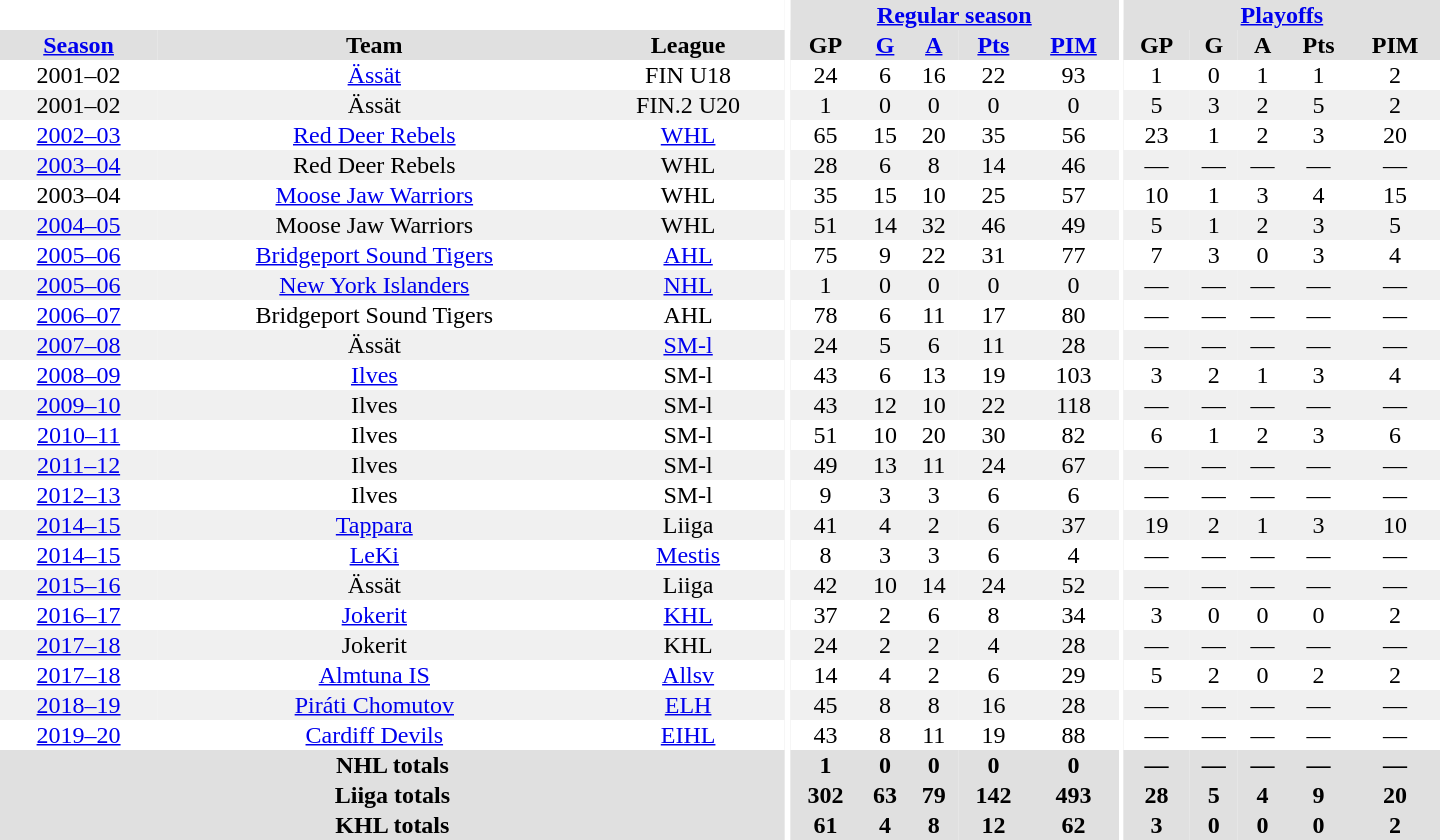<table border="0" cellpadding="1" cellspacing="0" style="text-align:center; width:60em">
<tr bgcolor="#e0e0e0">
<th colspan="3" bgcolor="#ffffff"></th>
<th rowspan="99" bgcolor="#ffffff"></th>
<th colspan="5"><a href='#'>Regular season</a></th>
<th rowspan="99" bgcolor="#ffffff"></th>
<th colspan="5"><a href='#'>Playoffs</a></th>
</tr>
<tr bgcolor="#e0e0e0">
<th><a href='#'>Season</a></th>
<th>Team</th>
<th>League</th>
<th>GP</th>
<th><a href='#'>G</a></th>
<th><a href='#'>A</a></th>
<th><a href='#'>Pts</a></th>
<th><a href='#'>PIM</a></th>
<th>GP</th>
<th>G</th>
<th>A</th>
<th>Pts</th>
<th>PIM</th>
</tr>
<tr>
<td>2001–02</td>
<td><a href='#'>Ässät</a></td>
<td>FIN U18</td>
<td>24</td>
<td>6</td>
<td>16</td>
<td>22</td>
<td>93</td>
<td>1</td>
<td>0</td>
<td>1</td>
<td>1</td>
<td>2</td>
</tr>
<tr bgcolor="#f0f0f0">
<td>2001–02</td>
<td>Ässät</td>
<td>FIN.2 U20</td>
<td>1</td>
<td>0</td>
<td>0</td>
<td>0</td>
<td>0</td>
<td>5</td>
<td>3</td>
<td>2</td>
<td>5</td>
<td>2</td>
</tr>
<tr>
<td><a href='#'>2002–03</a></td>
<td><a href='#'>Red Deer Rebels</a></td>
<td><a href='#'>WHL</a></td>
<td>65</td>
<td>15</td>
<td>20</td>
<td>35</td>
<td>56</td>
<td>23</td>
<td>1</td>
<td>2</td>
<td>3</td>
<td>20</td>
</tr>
<tr bgcolor="#f0f0f0">
<td><a href='#'>2003–04</a></td>
<td>Red Deer Rebels</td>
<td>WHL</td>
<td>28</td>
<td>6</td>
<td>8</td>
<td>14</td>
<td>46</td>
<td>—</td>
<td>—</td>
<td>—</td>
<td>—</td>
<td>—</td>
</tr>
<tr>
<td>2003–04</td>
<td><a href='#'>Moose Jaw Warriors</a></td>
<td>WHL</td>
<td>35</td>
<td>15</td>
<td>10</td>
<td>25</td>
<td>57</td>
<td>10</td>
<td>1</td>
<td>3</td>
<td>4</td>
<td>15</td>
</tr>
<tr bgcolor="#f0f0f0">
<td><a href='#'>2004–05</a></td>
<td>Moose Jaw Warriors</td>
<td>WHL</td>
<td>51</td>
<td>14</td>
<td>32</td>
<td>46</td>
<td>49</td>
<td>5</td>
<td>1</td>
<td>2</td>
<td>3</td>
<td>5</td>
</tr>
<tr>
<td><a href='#'>2005–06</a></td>
<td><a href='#'>Bridgeport Sound Tigers</a></td>
<td><a href='#'>AHL</a></td>
<td>75</td>
<td>9</td>
<td>22</td>
<td>31</td>
<td>77</td>
<td>7</td>
<td>3</td>
<td>0</td>
<td>3</td>
<td>4</td>
</tr>
<tr bgcolor="#f0f0f0">
<td><a href='#'>2005–06</a></td>
<td><a href='#'>New York Islanders</a></td>
<td><a href='#'>NHL</a></td>
<td>1</td>
<td>0</td>
<td>0</td>
<td>0</td>
<td>0</td>
<td>—</td>
<td>—</td>
<td>—</td>
<td>—</td>
<td>—</td>
</tr>
<tr>
<td><a href='#'>2006–07</a></td>
<td>Bridgeport Sound Tigers</td>
<td>AHL</td>
<td>78</td>
<td>6</td>
<td>11</td>
<td>17</td>
<td>80</td>
<td>—</td>
<td>—</td>
<td>—</td>
<td>—</td>
<td>—</td>
</tr>
<tr bgcolor="#f0f0f0">
<td><a href='#'>2007–08</a></td>
<td>Ässät</td>
<td><a href='#'>SM-l</a></td>
<td>24</td>
<td>5</td>
<td>6</td>
<td>11</td>
<td>28</td>
<td>—</td>
<td>—</td>
<td>—</td>
<td>—</td>
<td>—</td>
</tr>
<tr>
<td><a href='#'>2008–09</a></td>
<td><a href='#'>Ilves</a></td>
<td>SM-l</td>
<td>43</td>
<td>6</td>
<td>13</td>
<td>19</td>
<td>103</td>
<td>3</td>
<td>2</td>
<td>1</td>
<td>3</td>
<td>4</td>
</tr>
<tr bgcolor="#f0f0f0">
<td><a href='#'>2009–10</a></td>
<td>Ilves</td>
<td>SM-l</td>
<td>43</td>
<td>12</td>
<td>10</td>
<td>22</td>
<td>118</td>
<td>—</td>
<td>—</td>
<td>—</td>
<td>—</td>
<td>—</td>
</tr>
<tr>
<td><a href='#'>2010–11</a></td>
<td>Ilves</td>
<td>SM-l</td>
<td>51</td>
<td>10</td>
<td>20</td>
<td>30</td>
<td>82</td>
<td>6</td>
<td>1</td>
<td>2</td>
<td>3</td>
<td>6</td>
</tr>
<tr bgcolor="#f0f0f0">
<td><a href='#'>2011–12</a></td>
<td>Ilves</td>
<td>SM-l</td>
<td>49</td>
<td>13</td>
<td>11</td>
<td>24</td>
<td>67</td>
<td>—</td>
<td>—</td>
<td>—</td>
<td>—</td>
<td>—</td>
</tr>
<tr>
<td><a href='#'>2012–13</a></td>
<td>Ilves</td>
<td>SM-l</td>
<td>9</td>
<td>3</td>
<td>3</td>
<td>6</td>
<td>6</td>
<td>—</td>
<td>—</td>
<td>—</td>
<td>—</td>
<td>—</td>
</tr>
<tr bgcolor="#f0f0f0">
<td><a href='#'>2014–15</a></td>
<td><a href='#'>Tappara</a></td>
<td>Liiga</td>
<td>41</td>
<td>4</td>
<td>2</td>
<td>6</td>
<td>37</td>
<td>19</td>
<td>2</td>
<td>1</td>
<td>3</td>
<td>10</td>
</tr>
<tr>
<td><a href='#'>2014–15</a></td>
<td><a href='#'>LeKi</a></td>
<td><a href='#'>Mestis</a></td>
<td>8</td>
<td>3</td>
<td>3</td>
<td>6</td>
<td>4</td>
<td>—</td>
<td>—</td>
<td>—</td>
<td>—</td>
<td>—</td>
</tr>
<tr bgcolor="#f0f0f0">
<td><a href='#'>2015–16</a></td>
<td>Ässät</td>
<td>Liiga</td>
<td>42</td>
<td>10</td>
<td>14</td>
<td>24</td>
<td>52</td>
<td>—</td>
<td>—</td>
<td>—</td>
<td>—</td>
<td>—</td>
</tr>
<tr>
<td><a href='#'>2016–17</a></td>
<td><a href='#'>Jokerit</a></td>
<td><a href='#'>KHL</a></td>
<td>37</td>
<td>2</td>
<td>6</td>
<td>8</td>
<td>34</td>
<td>3</td>
<td>0</td>
<td>0</td>
<td>0</td>
<td>2</td>
</tr>
<tr bgcolor="#f0f0f0">
<td><a href='#'>2017–18</a></td>
<td>Jokerit</td>
<td>KHL</td>
<td>24</td>
<td>2</td>
<td>2</td>
<td>4</td>
<td>28</td>
<td>—</td>
<td>—</td>
<td>—</td>
<td>—</td>
<td>—</td>
</tr>
<tr>
<td><a href='#'>2017–18</a></td>
<td><a href='#'>Almtuna IS</a></td>
<td><a href='#'>Allsv</a></td>
<td>14</td>
<td>4</td>
<td>2</td>
<td>6</td>
<td>29</td>
<td>5</td>
<td>2</td>
<td>0</td>
<td>2</td>
<td>2</td>
</tr>
<tr bgcolor="#f0f0f0">
<td><a href='#'>2018–19</a></td>
<td><a href='#'>Piráti Chomutov</a></td>
<td><a href='#'>ELH</a></td>
<td>45</td>
<td>8</td>
<td>8</td>
<td>16</td>
<td>28</td>
<td>—</td>
<td>—</td>
<td>—</td>
<td>—</td>
<td>—</td>
</tr>
<tr>
<td><a href='#'>2019–20</a></td>
<td><a href='#'>Cardiff Devils</a></td>
<td><a href='#'>EIHL</a></td>
<td>43</td>
<td>8</td>
<td>11</td>
<td>19</td>
<td>88</td>
<td>—</td>
<td>—</td>
<td>—</td>
<td>—</td>
<td>—</td>
</tr>
<tr bgcolor="#e0e0e0">
<th colspan="3">NHL totals</th>
<th>1</th>
<th>0</th>
<th>0</th>
<th>0</th>
<th>0</th>
<th>—</th>
<th>—</th>
<th>—</th>
<th>—</th>
<th>—</th>
</tr>
<tr bgcolor="#e0e0e0">
<th colspan="3">Liiga totals</th>
<th>302</th>
<th>63</th>
<th>79</th>
<th>142</th>
<th>493</th>
<th>28</th>
<th>5</th>
<th>4</th>
<th>9</th>
<th>20</th>
</tr>
<tr bgcolor="#e0e0e0">
<th colspan="3">KHL totals</th>
<th>61</th>
<th>4</th>
<th>8</th>
<th>12</th>
<th>62</th>
<th>3</th>
<th>0</th>
<th>0</th>
<th>0</th>
<th>2</th>
</tr>
</table>
